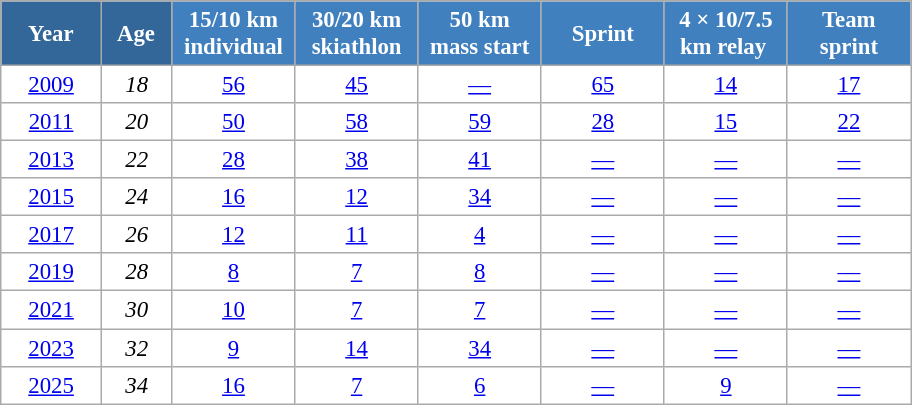<table class="wikitable" style="font-size:95%; text-align:center; border:grey solid 1px; border-collapse:collapse; background:#ffffff;">
<tr>
<th style="background-color:#369; color:white; width:60px;"> Year </th>
<th style="background-color:#369; color:white; width:40px;"> Age </th>
<th style="background-color:#4180be; color:white; width:75px;"> 15/10 km <br> individual </th>
<th style="background-color:#4180be; color:white; width:75px;"> 30/20 km <br> skiathlon </th>
<th style="background-color:#4180be; color:white; width:75px;"> 50 km <br> mass start </th>
<th style="background-color:#4180be; color:white; width:75px;"> Sprint </th>
<th style="background-color:#4180be; color:white; width:75px;"> 4 × 10/7.5 <br>km relay </th>
<th style="background-color:#4180be; color:white; width:75px;"> Team <br> sprint </th>
</tr>
<tr>
<td><a href='#'>2009</a></td>
<td><em>18</em></td>
<td><a href='#'>56</a></td>
<td><a href='#'>45</a></td>
<td><a href='#'>—</a></td>
<td><a href='#'>65</a></td>
<td><a href='#'>14</a></td>
<td><a href='#'>17</a></td>
</tr>
<tr>
<td><a href='#'>2011</a></td>
<td><em>20</em></td>
<td><a href='#'>50</a></td>
<td><a href='#'>58</a></td>
<td><a href='#'>59</a></td>
<td><a href='#'>28</a></td>
<td><a href='#'>15</a></td>
<td><a href='#'>22</a></td>
</tr>
<tr>
<td><a href='#'>2013</a></td>
<td><em>22</em></td>
<td><a href='#'>28</a></td>
<td><a href='#'>38</a></td>
<td><a href='#'>41</a></td>
<td><a href='#'>—</a></td>
<td><a href='#'>—</a></td>
<td><a href='#'>—</a></td>
</tr>
<tr>
<td><a href='#'>2015</a></td>
<td><em>24</em></td>
<td><a href='#'>16</a></td>
<td><a href='#'>12</a></td>
<td><a href='#'>34</a></td>
<td><a href='#'>—</a></td>
<td><a href='#'>—</a></td>
<td><a href='#'>—</a></td>
</tr>
<tr>
<td><a href='#'>2017</a></td>
<td><em>26</em></td>
<td><a href='#'>12</a></td>
<td><a href='#'>11</a></td>
<td><a href='#'>4</a></td>
<td><a href='#'>—</a></td>
<td><a href='#'>—</a></td>
<td><a href='#'>—</a></td>
</tr>
<tr>
<td><a href='#'>2019</a></td>
<td><em>28</em></td>
<td><a href='#'>8</a></td>
<td><a href='#'>7</a></td>
<td><a href='#'>8</a></td>
<td><a href='#'>—</a></td>
<td><a href='#'>—</a></td>
<td><a href='#'>—</a></td>
</tr>
<tr>
<td><a href='#'>2021</a></td>
<td><em>30</em></td>
<td><a href='#'>10</a></td>
<td><a href='#'>7</a></td>
<td><a href='#'>7</a></td>
<td><a href='#'>—</a></td>
<td><a href='#'>—</a></td>
<td><a href='#'>—</a></td>
</tr>
<tr>
<td><a href='#'>2023</a></td>
<td><em>32</em></td>
<td><a href='#'>9</a></td>
<td><a href='#'>14</a></td>
<td><a href='#'>34</a></td>
<td><a href='#'>—</a></td>
<td><a href='#'>—</a></td>
<td><a href='#'>—</a></td>
</tr>
<tr>
<td><a href='#'>2025</a></td>
<td><em>34</em></td>
<td><a href='#'>16</a></td>
<td><a href='#'>7</a></td>
<td><a href='#'>6</a></td>
<td><a href='#'>—</a></td>
<td><a href='#'>9</a></td>
<td><a href='#'>—</a></td>
</tr>
</table>
